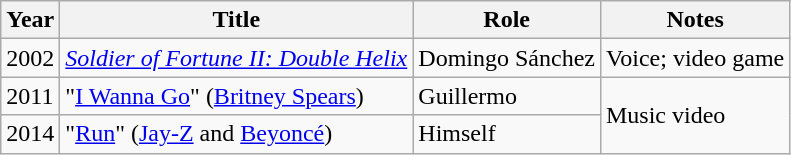<table class="wikitable sortable">
<tr>
<th>Year</th>
<th>Title</th>
<th>Role</th>
<th class="unsortable">Notes</th>
</tr>
<tr>
<td>2002</td>
<td><em><a href='#'>Soldier of Fortune II: Double Helix</a></em></td>
<td>Domingo Sánchez</td>
<td>Voice; video game</td>
</tr>
<tr>
<td>2011</td>
<td>"<a href='#'>I Wanna Go</a>" (<a href='#'>Britney Spears</a>)</td>
<td>Guillermo</td>
<td rowspan="2">Music video</td>
</tr>
<tr>
<td>2014</td>
<td>"<a href='#'>Run</a>" (<a href='#'>Jay-Z</a> and <a href='#'>Beyoncé</a>)</td>
<td>Himself</td>
</tr>
</table>
